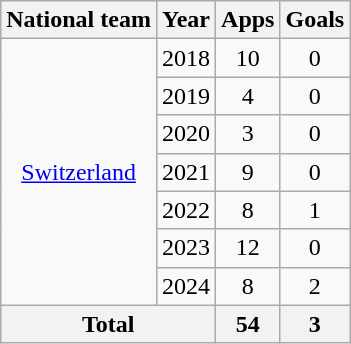<table class="wikitable" style="text-align:center">
<tr>
<th>National team</th>
<th>Year</th>
<th>Apps</th>
<th>Goals</th>
</tr>
<tr>
<td rowspan="7"><a href='#'>Switzerland</a></td>
<td>2018</td>
<td>10</td>
<td>0</td>
</tr>
<tr>
<td>2019</td>
<td>4</td>
<td>0</td>
</tr>
<tr>
<td>2020</td>
<td>3</td>
<td>0</td>
</tr>
<tr>
<td>2021</td>
<td>9</td>
<td>0</td>
</tr>
<tr>
<td>2022</td>
<td>8</td>
<td>1</td>
</tr>
<tr>
<td>2023</td>
<td>12</td>
<td>0</td>
</tr>
<tr>
<td>2024</td>
<td>8</td>
<td>2</td>
</tr>
<tr>
<th colspan="2">Total</th>
<th>54</th>
<th>3</th>
</tr>
</table>
